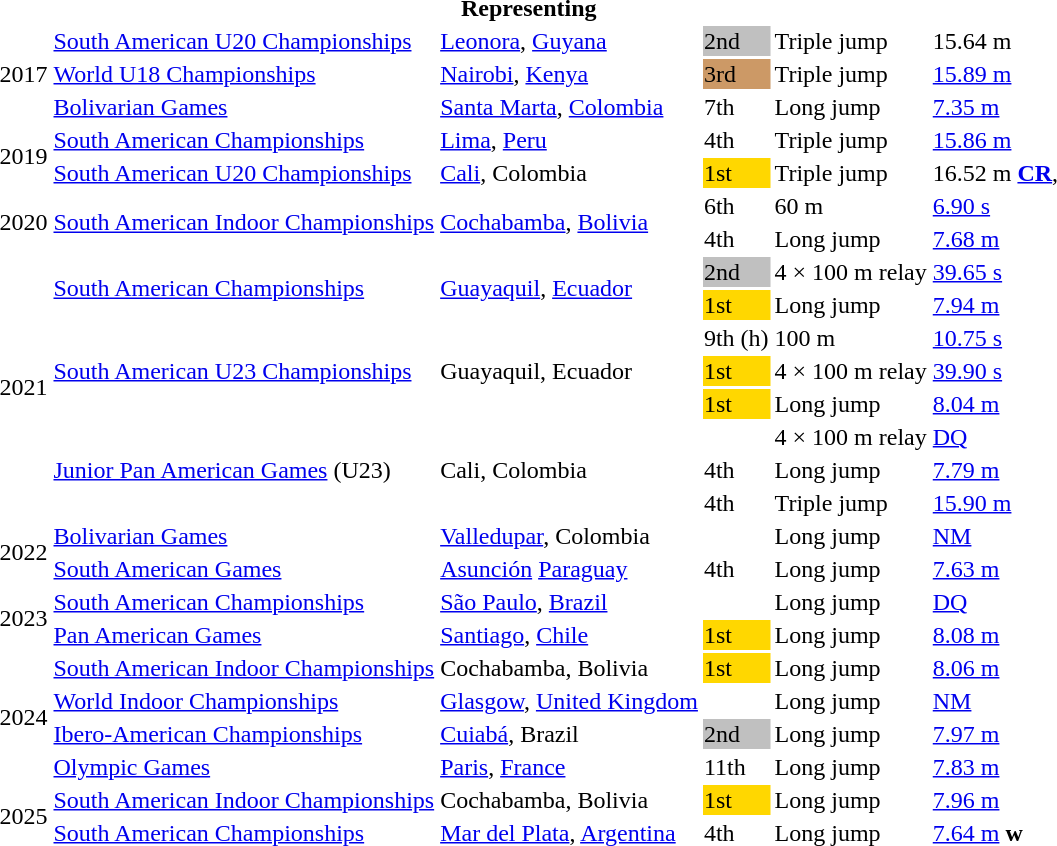<table>
<tr>
<th colspan="6">Representing </th>
</tr>
<tr>
<td rowspan=3>2017</td>
<td><a href='#'>South American U20 Championships</a></td>
<td><a href='#'>Leonora</a>, <a href='#'>Guyana</a></td>
<td bgcolor=silver>2nd</td>
<td>Triple jump</td>
<td>15.64 m</td>
</tr>
<tr>
<td><a href='#'>World U18 Championships</a></td>
<td><a href='#'>Nairobi</a>, <a href='#'>Kenya</a></td>
<td bgcolor=cc9966>3rd</td>
<td>Triple jump</td>
<td><a href='#'>15.89 m</a></td>
</tr>
<tr>
<td><a href='#'>Bolivarian Games</a></td>
<td><a href='#'>Santa Marta</a>, <a href='#'>Colombia</a></td>
<td>7th</td>
<td>Long jump</td>
<td><a href='#'>7.35 m</a></td>
</tr>
<tr>
<td rowspan=2>2019</td>
<td><a href='#'>South American Championships</a></td>
<td><a href='#'>Lima</a>, <a href='#'>Peru</a></td>
<td>4th</td>
<td>Triple jump</td>
<td><a href='#'>15.86 m</a></td>
</tr>
<tr>
<td><a href='#'>South American U20 Championships</a></td>
<td><a href='#'>Cali</a>, Colombia</td>
<td bgcolor=gold>1st</td>
<td>Triple jump</td>
<td>16.52 m <strong><a href='#'>CR</a></strong>, <strong></strong></td>
</tr>
<tr>
<td rowspan=2>2020</td>
<td rowspan=2><a href='#'>South American Indoor Championships</a></td>
<td rowspan=2><a href='#'>Cochabamba</a>, <a href='#'>Bolivia</a></td>
<td>6th</td>
<td>60 m</td>
<td><a href='#'>6.90 s</a></td>
</tr>
<tr>
<td>4th</td>
<td>Long jump</td>
<td><a href='#'>7.68 m</a></td>
</tr>
<tr>
<td rowspan=8>2021</td>
<td rowspan=2><a href='#'>South American Championships</a></td>
<td rowspan=2><a href='#'>Guayaquil</a>, <a href='#'>Ecuador</a></td>
<td bgcolor=silver>2nd</td>
<td>4 × 100 m relay</td>
<td><a href='#'>39.65 s</a></td>
</tr>
<tr>
<td bgcolor=gold>1st</td>
<td>Long jump</td>
<td><a href='#'>7.94 m</a></td>
</tr>
<tr>
<td rowspan=3><a href='#'>South American U23 Championships</a></td>
<td rowspan=3>Guayaquil, Ecuador</td>
<td>9th (h)</td>
<td>100 m</td>
<td><a href='#'>10.75 s</a></td>
</tr>
<tr>
<td bgcolor=gold>1st</td>
<td>4 × 100 m relay</td>
<td><a href='#'>39.90 s</a></td>
</tr>
<tr>
<td bgcolor=gold>1st</td>
<td>Long jump</td>
<td><a href='#'>8.04 m</a></td>
</tr>
<tr>
<td rowspan=3><a href='#'>Junior Pan American Games</a> (U23)</td>
<td rowspan=3>Cali, Colombia</td>
<td></td>
<td>4 × 100 m relay</td>
<td><a href='#'>DQ</a></td>
</tr>
<tr>
<td>4th</td>
<td>Long jump</td>
<td><a href='#'>7.79 m</a></td>
</tr>
<tr>
<td>4th</td>
<td>Triple jump</td>
<td><a href='#'>15.90 m</a></td>
</tr>
<tr>
<td rowspan=2>2022</td>
<td><a href='#'>Bolivarian Games</a></td>
<td><a href='#'>Valledupar</a>, Colombia</td>
<td></td>
<td>Long jump</td>
<td><a href='#'>NM</a></td>
</tr>
<tr>
<td><a href='#'>South American Games</a></td>
<td><a href='#'>Asunción</a> <a href='#'>Paraguay</a></td>
<td>4th</td>
<td>Long jump</td>
<td><a href='#'>7.63 m</a></td>
</tr>
<tr>
<td rowspan=2>2023</td>
<td><a href='#'>South American Championships</a></td>
<td><a href='#'>São Paulo</a>, <a href='#'>Brazil</a></td>
<td></td>
<td>Long jump</td>
<td><a href='#'>DQ</a></td>
</tr>
<tr>
<td><a href='#'>Pan American Games</a></td>
<td><a href='#'>Santiago</a>, <a href='#'>Chile</a></td>
<td bgcolor=gold>1st</td>
<td>Long jump</td>
<td><a href='#'>8.08 m</a></td>
</tr>
<tr>
<td rowspan=4>2024</td>
<td><a href='#'>South American Indoor Championships</a></td>
<td>Cochabamba, Bolivia</td>
<td bgcolor=gold>1st</td>
<td>Long jump</td>
<td><a href='#'>8.06 m</a></td>
</tr>
<tr>
<td><a href='#'>World Indoor Championships</a></td>
<td><a href='#'>Glasgow</a>, <a href='#'>United Kingdom</a></td>
<td></td>
<td>Long jump</td>
<td><a href='#'>NM</a></td>
</tr>
<tr>
<td><a href='#'>Ibero-American Championships</a></td>
<td><a href='#'>Cuiabá</a>, Brazil</td>
<td bgcolor=silver>2nd</td>
<td>Long jump</td>
<td><a href='#'>7.97 m</a></td>
</tr>
<tr>
<td><a href='#'>Olympic Games</a></td>
<td><a href='#'>Paris</a>, <a href='#'>France</a></td>
<td>11th</td>
<td>Long jump</td>
<td><a href='#'>7.83 m</a></td>
</tr>
<tr>
<td rowspan=2>2025</td>
<td><a href='#'>South American Indoor Championships</a></td>
<td>Cochabamba, Bolivia</td>
<td bgcolor=gold>1st</td>
<td>Long jump</td>
<td><a href='#'>7.96 m</a></td>
</tr>
<tr>
<td><a href='#'>South American Championships</a></td>
<td><a href='#'>Mar del Plata</a>, <a href='#'>Argentina</a></td>
<td>4th</td>
<td>Long jump</td>
<td><a href='#'>7.64 m</a> <strong>w</strong></td>
</tr>
</table>
